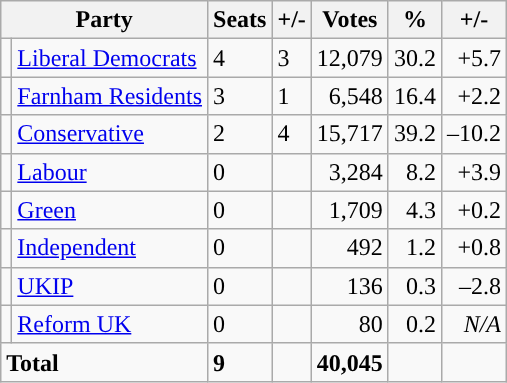<table class="wikitable sortable">
<tr>
<th colspan="2">Party</th>
<th>Seats</th>
<th>+/-</th>
<th>Votes</th>
<th>%</th>
<th>+/-</th>
</tr>
<tr>
<td style="background-color: "></td>
<td><a href='#'>Liberal Democrats</a></td>
<td>4</td>
<td> 3</td>
<td style="text-align:right;">12,079</td>
<td style="text-align:right;">30.2</td>
<td style="text-align:right;">+5.7</td>
</tr>
<tr>
<td style="background-color: "></td>
<td><a href='#'>Farnham Residents</a></td>
<td>3</td>
<td> 1</td>
<td style="text-align:right;">6,548</td>
<td style="text-align:right;">16.4</td>
<td style="text-align:right;">+2.2</td>
</tr>
<tr>
<td style="background-color: "></td>
<td><a href='#'>Conservative</a></td>
<td>2</td>
<td> 4</td>
<td style="text-align:right;">15,717</td>
<td style="text-align:right;">39.2</td>
<td style="text-align:right;">–10.2</td>
</tr>
<tr>
<td style="background-color: "></td>
<td><a href='#'>Labour</a></td>
<td>0</td>
<td></td>
<td style="text-align:right;">3,284</td>
<td style="text-align:right;">8.2</td>
<td style="text-align:right;">+3.9</td>
</tr>
<tr>
<td style="background-color: "></td>
<td><a href='#'>Green</a></td>
<td>0</td>
<td></td>
<td style="text-align:right;">1,709</td>
<td style="text-align:right;">4.3</td>
<td style="text-align:right;">+0.2</td>
</tr>
<tr>
<td style="background-color: "></td>
<td><a href='#'>Independent</a></td>
<td>0</td>
<td></td>
<td style="text-align:right;">492</td>
<td style="text-align:right;">1.2</td>
<td style="text-align:right;">+0.8</td>
</tr>
<tr>
<td style="background-color: "></td>
<td><a href='#'>UKIP</a></td>
<td>0</td>
<td></td>
<td style="text-align:right;">136</td>
<td style="text-align:right;">0.3</td>
<td style="text-align:right;">–2.8</td>
</tr>
<tr>
<td style="background-color: "></td>
<td><a href='#'>Reform UK</a></td>
<td>0</td>
<td></td>
<td style="text-align:right;">80</td>
<td style="text-align:right;">0.2</td>
<td style="text-align:right;"><em>N/A</em></td>
</tr>
<tr>
<td colspan="2"><strong>Total</strong></td>
<td><strong>9</strong></td>
<td></td>
<td style="text-align:right;"><strong>40,045</strong></td>
<td style="text-align:right;"></td>
<td style="text-align:right;"></td>
</tr>
</table>
